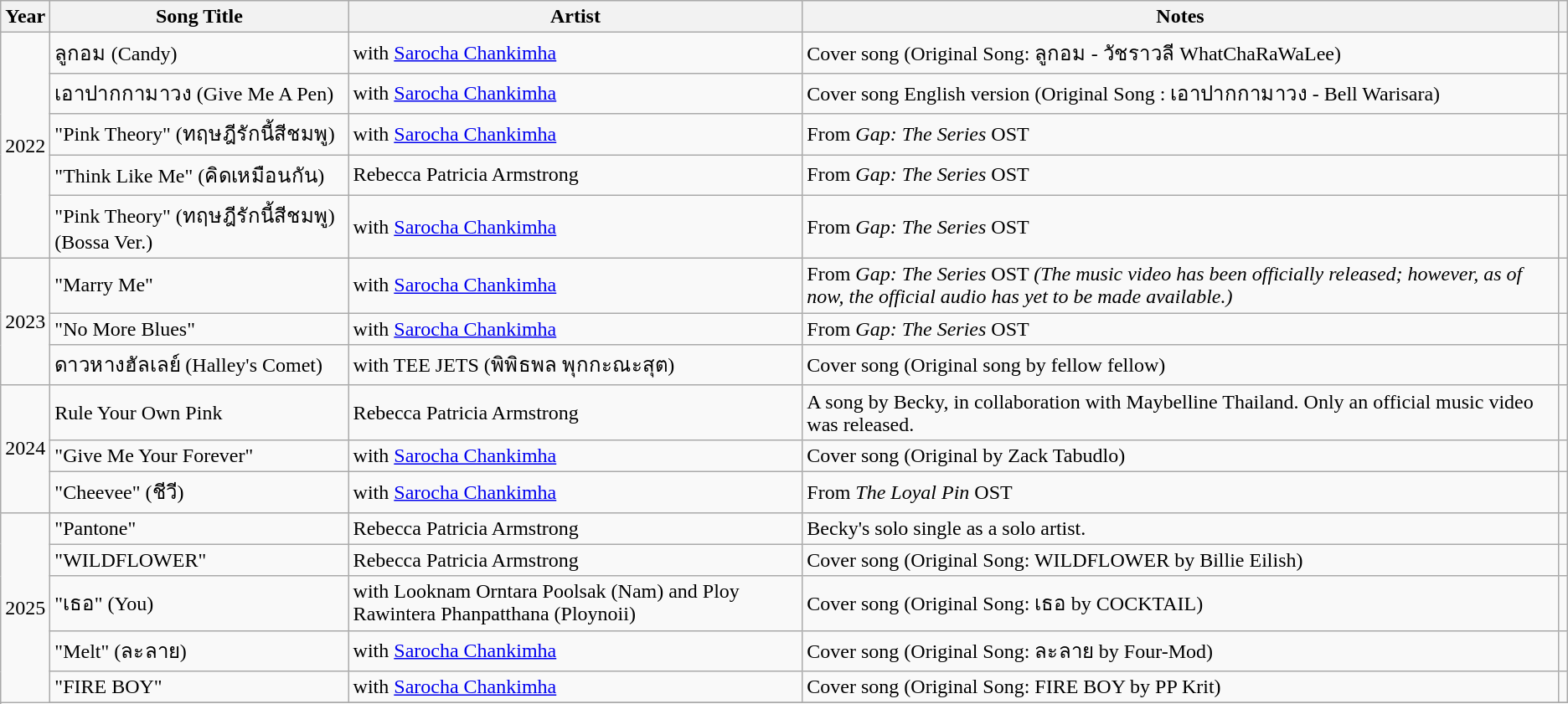<table class="wikitable sortable">
<tr>
<th scope=col>Year</th>
<th scope=col>Song Title</th>
<th scope=col>Artist</th>
<th scope=col class="unsortable">Notes</th>
<th scope="col" class="unsortable"></th>
</tr>
<tr>
<td rowspan="5">2022</td>
<td>ลูกอม (Candy)</td>
<td>with <a href='#'>Sarocha Chankimha</a></td>
<td>Cover song (Original Song: ลูกอม - วัชราวลี WhatChaRaWaLee)</td>
<td></td>
</tr>
<tr>
<td>เอาปากกามาวง (Give Me A Pen)</td>
<td>with <a href='#'>Sarocha Chankimha</a></td>
<td>Cover song English version (Original Song : เอาปากกามาวง - Bell Warisara)</td>
<td></td>
</tr>
<tr>
<td>"Pink Theory" (ทฤษฎีรักนี้สีชมพู)</td>
<td>with <a href='#'>Sarocha Chankimha</a></td>
<td>From <em>Gap: The Series</em> OST</td>
<td></td>
</tr>
<tr>
<td>"Think Like Me" (คิดเหมือนกัน)</td>
<td>Rebecca Patricia Armstrong</td>
<td>From <em>Gap: The Series</em> OST</td>
<td></td>
</tr>
<tr>
<td>"Pink Theory" (ทฤษฎีรักนี้สีชมพู) (Bossa Ver.)</td>
<td>with <a href='#'>Sarocha Chankimha</a></td>
<td>From <em>Gap: The Series</em> OST</td>
<td></td>
</tr>
<tr>
<td rowspan="3">2023</td>
<td>"Marry Me"</td>
<td>with <a href='#'>Sarocha Chankimha</a></td>
<td>From <em>Gap: The Series</em> OST <em>(The music video has been officially released; however, as of now, the official audio has yet to be made available.)</em></td>
<td></td>
</tr>
<tr>
<td>"No More Blues"</td>
<td>with <a href='#'>Sarocha Chankimha</a></td>
<td>From <em>Gap: The Series</em> OST</td>
<td></td>
</tr>
<tr>
<td>ดาวหางฮัลเลย์ (Halley's Comet)</td>
<td>with TEE JETS (พิพิธพล พุกกะณะสุต)</td>
<td>Cover song (Original song by fellow fellow)</td>
<td></td>
</tr>
<tr>
<td rowspan="3">2024</td>
<td>Rule Your Own Pink</td>
<td>Rebecca Patricia Armstrong</td>
<td>A song by Becky, in collaboration with Maybelline Thailand. Only an official music video was released.</td>
<td></td>
</tr>
<tr>
<td>"Give Me Your Forever"</td>
<td>with <a href='#'>Sarocha Chankimha</a></td>
<td>Cover song (Original by Zack Tabudlo)</td>
<td></td>
</tr>
<tr>
<td>"Cheevee" (ชีวี)</td>
<td>with <a href='#'>Sarocha Chankimha</a></td>
<td>From <em>The Loyal Pin</em> OST</td>
<td></td>
</tr>
<tr>
<td rowspan="10">2025</td>
<td>"Pantone"</td>
<td>Rebecca Patricia Armstrong</td>
<td>Becky's solo single as a solo artist.</td>
<td></td>
</tr>
<tr>
<td>"WILDFLOWER"</td>
<td>Rebecca Patricia Armstrong</td>
<td>Cover song (Original Song: WILDFLOWER by Billie Eilish)</td>
<td></td>
</tr>
<tr>
<td>"เธอ" (You)</td>
<td>with Looknam Orntara Poolsak (Nam) and Ploy Rawintera Phanpatthana (Ploynoii)</td>
<td>Cover song (Original Song: เธอ by COCKTAIL)</td>
<td></td>
</tr>
<tr>
<td>"Melt" (ละลาย)</td>
<td>with <a href='#'>Sarocha Chankimha</a></td>
<td>Cover song (Original Song: ละลาย by Four-Mod)</td>
<td></td>
</tr>
<tr>
<td>"FIRE BOY"</td>
<td>with <a href='#'>Sarocha Chankimha</a></td>
<td>Cover song (Original Song: FIRE BOY by PP Krit)</td>
<td></td>
</tr>
<tr>
</tr>
</table>
